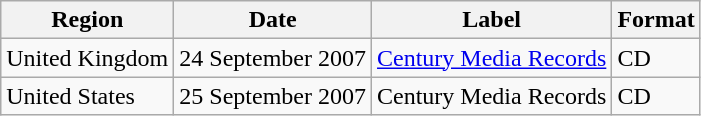<table class="wikitable">
<tr>
<th>Region</th>
<th>Date</th>
<th>Label</th>
<th>Format</th>
</tr>
<tr>
<td>United Kingdom</td>
<td>24 September 2007</td>
<td><a href='#'>Century Media Records</a></td>
<td>CD</td>
</tr>
<tr>
<td>United States</td>
<td>25 September 2007</td>
<td>Century Media Records</td>
<td>CD</td>
</tr>
</table>
